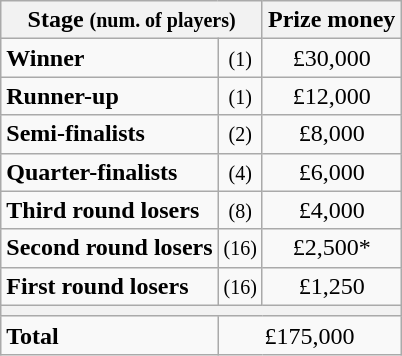<table class="wikitable">
<tr>
<th colspan="2">Stage <small>(num. of players)</small></th>
<th>Prize money</th>
</tr>
<tr>
<td><strong>Winner</strong></td>
<td align="center"><small>(1)</small></td>
<td align="center">£30,000</td>
</tr>
<tr>
<td><strong>Runner-up</strong></td>
<td align="center"><small>(1)</small></td>
<td align="center">£12,000</td>
</tr>
<tr>
<td><strong>Semi-finalists</strong></td>
<td align="center"><small>(2)</small></td>
<td align="center">£8,000</td>
</tr>
<tr>
<td><strong>Quarter-finalists</strong></td>
<td align="center"><small>(4)</small></td>
<td align="center">£6,000</td>
</tr>
<tr>
<td><strong>Third round losers</strong></td>
<td align="center"><small>(8)</small></td>
<td align="center">£4,000</td>
</tr>
<tr>
<td><strong>Second round losers</strong></td>
<td align="center"><small>(16)</small></td>
<td align="center">£2,500*</td>
</tr>
<tr>
<td><strong>First round losers</strong></td>
<td align="center"><small>(16)</small></td>
<td align="center">£1,250</td>
</tr>
<tr>
<th colspan="3"></th>
</tr>
<tr>
<td><strong>Total</strong></td>
<td colspan="2" align="center">£175,000</td>
</tr>
</table>
